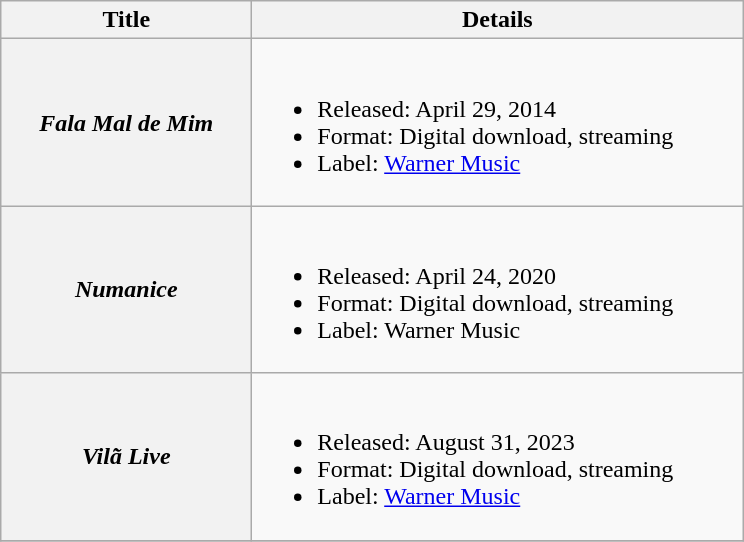<table class="wikitable plainrowheaders">
<tr>
<th style="width:10em;">Title</th>
<th style="width:20em;">Details</th>
</tr>
<tr>
<th scope="row"><em>Fala Mal de Mim</em></th>
<td><br><ul><li>Released: April 29, 2014</li><li>Format: Digital download, streaming</li><li>Label: <a href='#'>Warner Music</a></li></ul></td>
</tr>
<tr>
<th scope="row"><em>Numanice</em></th>
<td><br><ul><li>Released: April 24, 2020</li><li>Format: Digital download, streaming</li><li>Label: Warner Music</li></ul></td>
</tr>
<tr>
<th scope="row"><em>Vilã Live</em></th>
<td><br><ul><li>Released: August 31, 2023</li><li>Format: Digital download, streaming</li><li>Label: <a href='#'>Warner Music</a></li></ul></td>
</tr>
<tr>
</tr>
</table>
